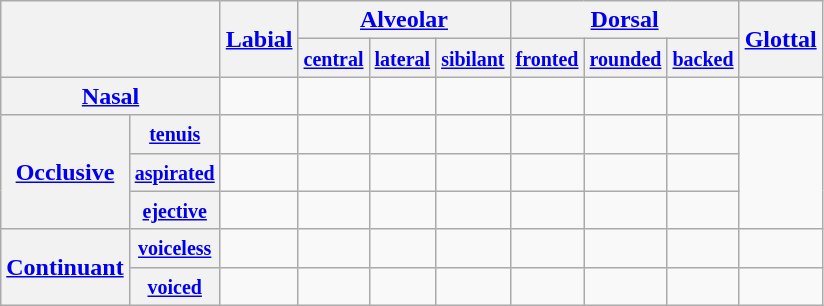<table class=wikitable style=text-align:center>
<tr>
<th colspan=2 rowspan=2></th>
<th rowspan=2><a href='#'>Labial</a></th>
<th colspan=3><a href='#'>Alveolar</a></th>
<th colspan=3><a href='#'>Dorsal</a></th>
<th rowspan=2><a href='#'>Glottal</a></th>
</tr>
<tr>
<th><small><a href='#'>central</a></small></th>
<th><small><a href='#'>lateral</a></small></th>
<th><small><a href='#'>sibilant</a></small></th>
<th><small><a href='#'>fronted</a></small></th>
<th><small><a href='#'>rounded</a></small></th>
<th><small><a href='#'>backed</a></small></th>
</tr>
<tr>
<th colspan=2><a href='#'>Nasal</a></th>
<td></td>
<td></td>
<td></td>
<td></td>
<td></td>
<td></td>
<td></td>
<td></td>
</tr>
<tr>
<th rowspan=3><a href='#'>Occlusive</a></th>
<th><small><a href='#'>tenuis</a></small></th>
<td> </td>
<td> </td>
<td> </td>
<td> </td>
<td> </td>
<td> </td>
<td> </td>
<td rowspan=3></td>
</tr>
<tr>
<th><small><a href='#'>aspirated</a></small></th>
<td> </td>
<td> </td>
<td> </td>
<td> </td>
<td> </td>
<td> </td>
<td> </td>
</tr>
<tr>
<th><small><a href='#'>ejective</a></small></th>
<td></td>
<td></td>
<td></td>
<td></td>
<td></td>
<td></td>
<td></td>
</tr>
<tr>
<th rowspan="2"><a href='#'>Continuant</a></th>
<th><small><a href='#'>voiceless</a></small></th>
<td></td>
<td></td>
<td></td>
<td></td>
<td></td>
<td></td>
<td></td>
<td></td>
</tr>
<tr>
<th><small><a href='#'>voiced</a></small></th>
<td></td>
<td></td>
<td></td>
<td></td>
<td> </td>
<td></td>
<td> </td>
<td></td>
</tr>
</table>
